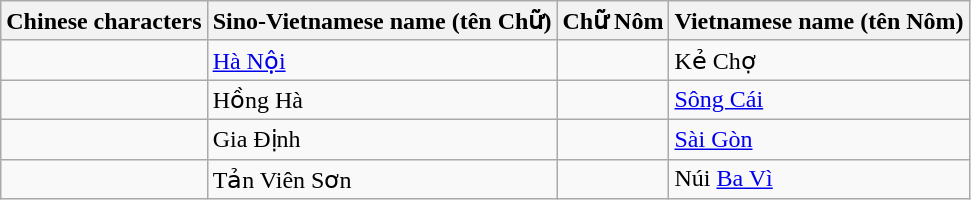<table class="wikitable">
<tr>
<th>Chinese characters</th>
<th>Sino-Vietnamese name (tên Chữ)</th>
<th>Chữ Nôm</th>
<th>Vietnamese name (tên Nôm)</th>
</tr>
<tr>
<td></td>
<td><a href='#'>Hà Nội</a></td>
<td></td>
<td>Kẻ Chợ</td>
</tr>
<tr>
<td></td>
<td>Hồng Hà</td>
<td></td>
<td><a href='#'>Sông Cái</a></td>
</tr>
<tr>
<td></td>
<td>Gia Định</td>
<td></td>
<td><a href='#'>Sài Gòn</a></td>
</tr>
<tr>
<td></td>
<td>Tản Viên Sơn</td>
<td></td>
<td>Núi <a href='#'>Ba Vì</a></td>
</tr>
</table>
